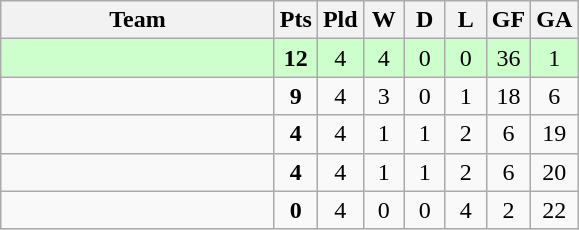<table class="wikitable" style="text-align: center;">
<tr>
<th width=175>Team</th>
<th width=20 abbr="Points">Pts</th>
<th width=20 abbr="Played">Pld</th>
<th width=20 abbr="Won">W</th>
<th width=20 abbr="Drawn">D</th>
<th width=20 abbr="Lost">L</th>
<th width=20 abbr="Goals for">GF</th>
<th width=20 abbr="Goals against">GA</th>
</tr>
<tr style="background:#ccffcc;">
<td style="text-align:left;"></td>
<td><strong>12</strong></td>
<td>4</td>
<td>4</td>
<td>0</td>
<td>0</td>
<td>36</td>
<td>1</td>
</tr>
<tr align=center>
<td style="text-align:left;"></td>
<td><strong>9</strong></td>
<td>4</td>
<td>3</td>
<td>0</td>
<td>1</td>
<td>18</td>
<td>6</td>
</tr>
<tr align=center>
<td style="text-align:left;"></td>
<td><strong>4</strong></td>
<td>4</td>
<td>1</td>
<td>1</td>
<td>2</td>
<td>6</td>
<td>19</td>
</tr>
<tr align=center>
<td style="text-align:left;"></td>
<td><strong>4</strong></td>
<td>4</td>
<td>1</td>
<td>1</td>
<td>2</td>
<td>6</td>
<td>20</td>
</tr>
<tr align=center>
<td style="text-align:left;"></td>
<td><strong>0</strong></td>
<td>4</td>
<td>0</td>
<td>0</td>
<td>4</td>
<td>2</td>
<td>22</td>
</tr>
</table>
